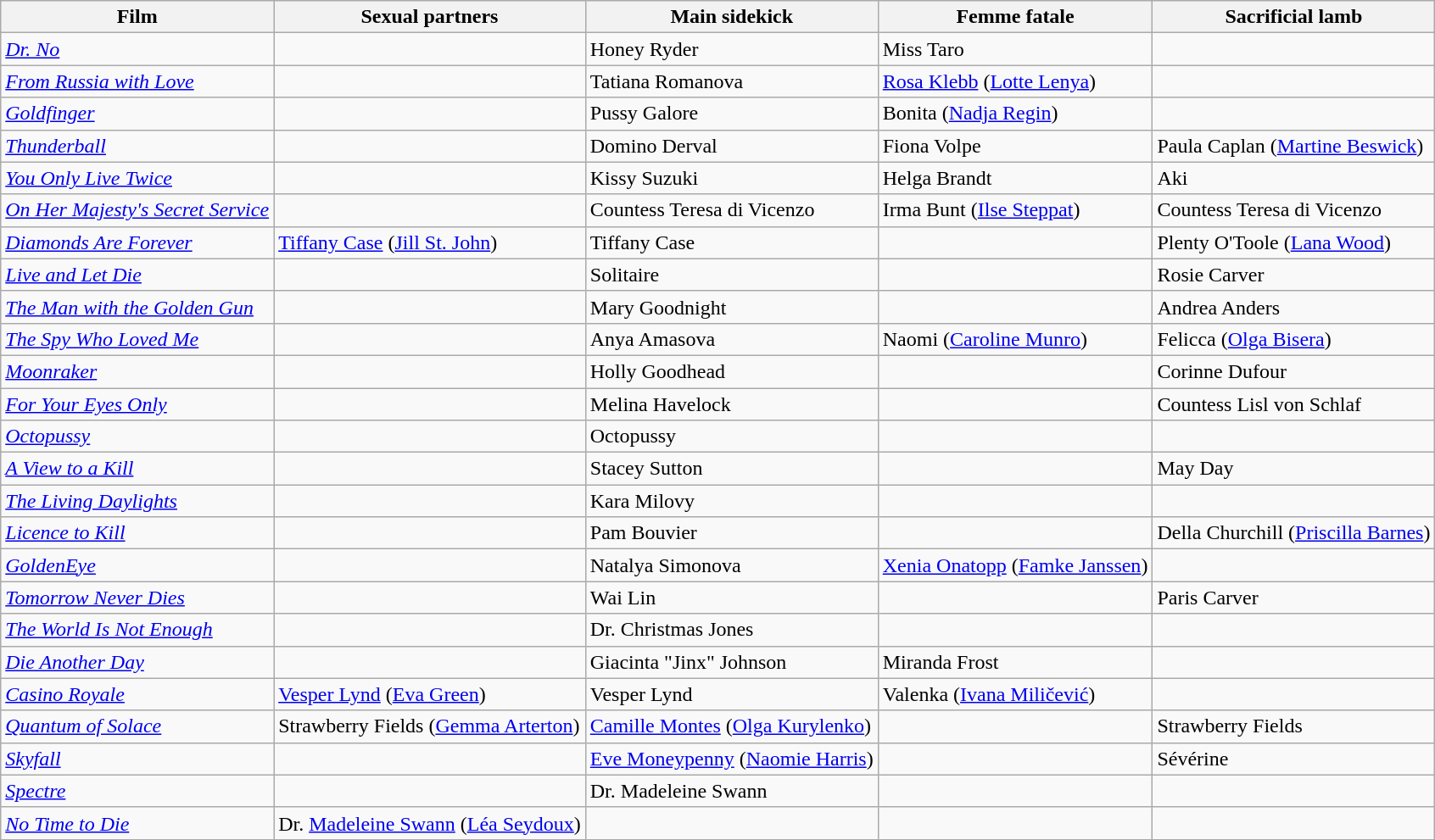<table class="wikitable">
<tr>
<th>Film</th>
<th>Sexual partners</th>
<th>Main sidekick</th>
<th>Femme fatale</th>
<th>Sacrificial lamb</th>
</tr>
<tr>
<td><em><a href='#'>Dr. No</a></em></td>
<td></td>
<td>Honey Ryder</td>
<td>Miss Taro</td>
<td></td>
</tr>
<tr>
<td><em><a href='#'>From Russia with Love</a></em></td>
<td></td>
<td>Tatiana Romanova</td>
<td><a href='#'>Rosa Klebb</a> (<a href='#'>Lotte Lenya</a>)</td>
<td></td>
</tr>
<tr>
<td><em><a href='#'>Goldfinger</a></em></td>
<td></td>
<td>Pussy Galore</td>
<td>Bonita (<a href='#'>Nadja Regin</a>)</td>
<td></td>
</tr>
<tr>
<td><em><a href='#'>Thunderball</a></em></td>
<td></td>
<td>Domino Derval</td>
<td>Fiona Volpe</td>
<td>Paula Caplan (<a href='#'>Martine Beswick</a>)</td>
</tr>
<tr>
<td><em><a href='#'>You Only Live Twice</a></em></td>
<td></td>
<td>Kissy Suzuki</td>
<td>Helga Brandt</td>
<td>Aki</td>
</tr>
<tr>
<td><em><a href='#'>On Her Majesty's Secret Service</a></em></td>
<td></td>
<td>Countess Teresa di Vicenzo</td>
<td>Irma Bunt (<a href='#'>Ilse Steppat</a>)</td>
<td>Countess Teresa di Vicenzo</td>
</tr>
<tr>
<td><em><a href='#'>Diamonds Are Forever</a></em></td>
<td><a href='#'>Tiffany Case</a> (<a href='#'>Jill St. John</a>)</td>
<td>Tiffany Case</td>
<td></td>
<td>Plenty O'Toole (<a href='#'>Lana Wood</a>)</td>
</tr>
<tr>
<td><em><a href='#'>Live and Let Die</a></em></td>
<td></td>
<td>Solitaire</td>
<td></td>
<td>Rosie Carver</td>
</tr>
<tr>
<td><em><a href='#'>The Man with the Golden Gun</a></em></td>
<td></td>
<td>Mary Goodnight</td>
<td></td>
<td>Andrea Anders</td>
</tr>
<tr>
<td><em><a href='#'>The Spy Who Loved Me</a></em></td>
<td></td>
<td>Anya Amasova</td>
<td>Naomi (<a href='#'>Caroline Munro</a>)</td>
<td>Felicca (<a href='#'>Olga Bisera</a>)</td>
</tr>
<tr>
<td><em><a href='#'>Moonraker</a></em></td>
<td></td>
<td>Holly Goodhead</td>
<td></td>
<td>Corinne Dufour</td>
</tr>
<tr>
<td><em><a href='#'>For Your Eyes Only</a></em></td>
<td></td>
<td>Melina Havelock</td>
<td></td>
<td>Countess Lisl von Schlaf</td>
</tr>
<tr>
<td><em><a href='#'>Octopussy</a></em></td>
<td></td>
<td>Octopussy</td>
<td></td>
<td></td>
</tr>
<tr>
<td><em><a href='#'>A View to a Kill</a></em></td>
<td></td>
<td>Stacey Sutton</td>
<td></td>
<td>May Day</td>
</tr>
<tr>
<td><em><a href='#'>The Living Daylights</a></em></td>
<td></td>
<td>Kara Milovy</td>
<td></td>
<td></td>
</tr>
<tr>
<td><em><a href='#'>Licence to Kill</a></em></td>
<td></td>
<td>Pam Bouvier</td>
<td></td>
<td>Della Churchill (<a href='#'>Priscilla Barnes</a>)</td>
</tr>
<tr>
<td><em><a href='#'>GoldenEye</a></em></td>
<td></td>
<td>Natalya Simonova</td>
<td><a href='#'>Xenia Onatopp</a> (<a href='#'>Famke Janssen</a>)</td>
<td></td>
</tr>
<tr>
<td><em><a href='#'>Tomorrow Never Dies</a></em></td>
<td></td>
<td>Wai Lin</td>
<td></td>
<td>Paris Carver</td>
</tr>
<tr>
<td><em><a href='#'>The World Is Not Enough</a></em></td>
<td></td>
<td>Dr. Christmas Jones</td>
<td></td>
<td></td>
</tr>
<tr>
<td><em><a href='#'>Die Another Day</a></em></td>
<td></td>
<td>Giacinta "Jinx" Johnson</td>
<td>Miranda Frost</td>
<td></td>
</tr>
<tr>
<td><em><a href='#'>Casino Royale</a></em></td>
<td><a href='#'>Vesper Lynd</a> (<a href='#'>Eva Green</a>)</td>
<td>Vesper Lynd</td>
<td>Valenka (<a href='#'>Ivana Miličević</a>)</td>
<td></td>
</tr>
<tr>
<td><em><a href='#'>Quantum of Solace</a></em></td>
<td>Strawberry Fields (<a href='#'>Gemma Arterton</a>)</td>
<td><a href='#'>Camille Montes</a> (<a href='#'>Olga Kurylenko</a>)</td>
<td></td>
<td>Strawberry Fields</td>
</tr>
<tr>
<td><em><a href='#'>Skyfall</a></em></td>
<td></td>
<td><a href='#'>Eve Moneypenny</a> (<a href='#'>Naomie Harris</a>)</td>
<td></td>
<td>Sévérine</td>
</tr>
<tr>
<td><em><a href='#'>Spectre</a></em></td>
<td></td>
<td>Dr. Madeleine Swann</td>
<td></td>
<td></td>
</tr>
<tr>
<td><em><a href='#'>No Time to Die</a></em></td>
<td>Dr. <a href='#'>Madeleine Swann</a> (<a href='#'>Léa Seydoux</a>)</td>
<td></td>
<td></td>
<td></td>
</tr>
</table>
